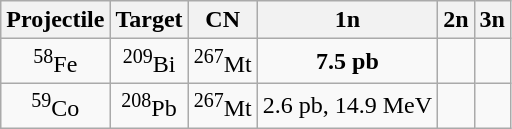<table class="wikitable" style="text-align:center">
<tr>
<th>Projectile</th>
<th>Target</th>
<th>CN</th>
<th>1n</th>
<th>2n</th>
<th>3n</th>
</tr>
<tr>
<td><sup>58</sup>Fe</td>
<td><sup>209</sup>Bi</td>
<td><sup>267</sup>Mt</td>
<td><strong>7.5 pb</strong></td>
<td></td>
<td></td>
</tr>
<tr>
<td><sup>59</sup>Co</td>
<td><sup>208</sup>Pb</td>
<td><sup>267</sup>Mt</td>
<td>2.6 pb, 14.9 MeV</td>
<td></td>
<td></td>
</tr>
</table>
